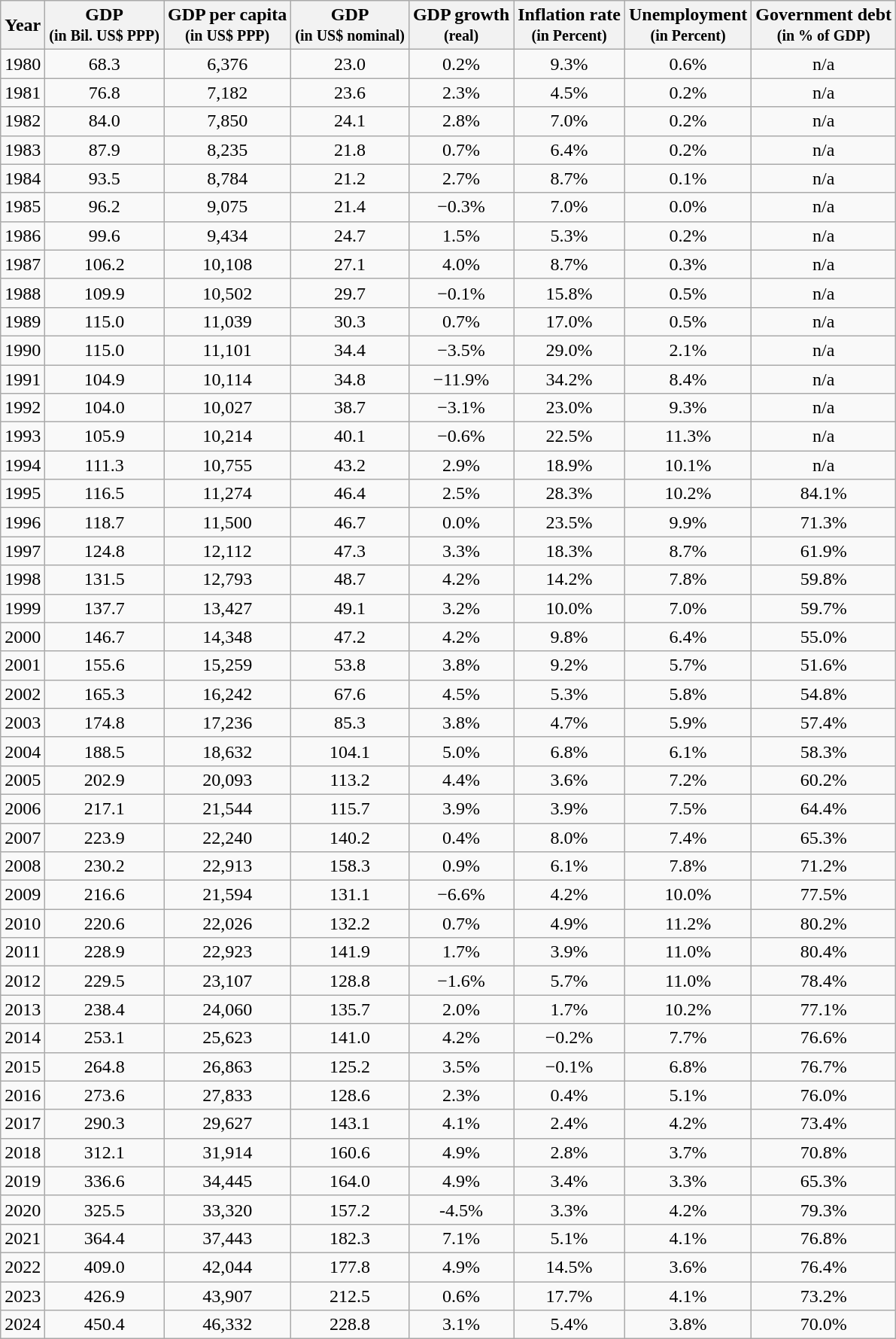<table class="wikitable sortable sticky-header" style="text-align:center;">
<tr>
<th>Year</th>
<th>GDP<br><small>(in Bil. US$ PPP)</small></th>
<th>GDP per capita<br><small>(in US$ PPP)</small></th>
<th>GDP<br><small>(in US$ nominal)</small></th>
<th>GDP growth<br><small>(real)</small></th>
<th>Inflation rate<br><small>(in Percent)</small></th>
<th>Unemployment <br><small>(in Percent)</small></th>
<th>Government debt<br><small>(in % of GDP)</small></th>
</tr>
<tr>
<td>1980</td>
<td>68.3</td>
<td>6,376</td>
<td>23.0</td>
<td>0.2%</td>
<td>9.3%</td>
<td>0.6%</td>
<td>n/a</td>
</tr>
<tr>
<td>1981</td>
<td>76.8</td>
<td>7,182</td>
<td>23.6</td>
<td>2.3%</td>
<td>4.5%</td>
<td>0.2%</td>
<td>n/a</td>
</tr>
<tr>
<td>1982</td>
<td>84.0</td>
<td>7,850</td>
<td>24.1</td>
<td>2.8%</td>
<td>7.0%</td>
<td>0.2%</td>
<td>n/a</td>
</tr>
<tr>
<td>1983</td>
<td>87.9</td>
<td>8,235</td>
<td>21.8</td>
<td>0.7%</td>
<td>6.4%</td>
<td>0.2%</td>
<td>n/a</td>
</tr>
<tr>
<td>1984</td>
<td>93.5</td>
<td>8,784</td>
<td>21.2</td>
<td>2.7%</td>
<td>8.7%</td>
<td>0.1%</td>
<td>n/a</td>
</tr>
<tr>
<td>1985</td>
<td>96.2</td>
<td>9,075</td>
<td>21.4</td>
<td>−0.3%</td>
<td>7.0%</td>
<td>0.0%</td>
<td>n/a</td>
</tr>
<tr>
<td>1986</td>
<td>99.6</td>
<td>9,434</td>
<td>24.7</td>
<td>1.5%</td>
<td>5.3%</td>
<td>0.2%</td>
<td>n/a</td>
</tr>
<tr>
<td>1987</td>
<td>106.2</td>
<td>10,108</td>
<td>27.1</td>
<td>4.0%</td>
<td>8.7%</td>
<td>0.3%</td>
<td>n/a</td>
</tr>
<tr>
<td>1988</td>
<td>109.9</td>
<td>10,502</td>
<td>29.7</td>
<td>−0.1%</td>
<td>15.8%</td>
<td>0.5%</td>
<td>n/a</td>
</tr>
<tr>
<td>1989</td>
<td>115.0</td>
<td>11,039</td>
<td>30.3</td>
<td>0.7%</td>
<td>17.0%</td>
<td>0.5%</td>
<td>n/a</td>
</tr>
<tr>
<td>1990</td>
<td>115.0</td>
<td>11,101</td>
<td>34.4</td>
<td>−3.5%</td>
<td>29.0%</td>
<td>2.1%</td>
<td>n/a</td>
</tr>
<tr>
<td>1991</td>
<td>104.9</td>
<td>10,114</td>
<td>34.8</td>
<td>−11.9%</td>
<td>34.2%</td>
<td>8.4%</td>
<td>n/a</td>
</tr>
<tr>
<td>1992</td>
<td>104.0</td>
<td>10,027</td>
<td>38.7</td>
<td>−3.1%</td>
<td>23.0%</td>
<td>9.3%</td>
<td>n/a</td>
</tr>
<tr>
<td>1993</td>
<td>105.9</td>
<td>10,214</td>
<td>40.1</td>
<td>−0.6%</td>
<td>22.5%</td>
<td>11.3%</td>
<td>n/a</td>
</tr>
<tr>
<td>1994</td>
<td>111.3</td>
<td>10,755</td>
<td>43.2</td>
<td>2.9%</td>
<td>18.9%</td>
<td>10.1%</td>
<td>n/a</td>
</tr>
<tr>
<td>1995</td>
<td>116.5</td>
<td>11,274</td>
<td>46.4</td>
<td>2.5%</td>
<td>28.3%</td>
<td>10.2%</td>
<td>84.1%</td>
</tr>
<tr>
<td>1996</td>
<td>118.7</td>
<td>11,500</td>
<td>46.7</td>
<td>0.0%</td>
<td>23.5%</td>
<td>9.9%</td>
<td>71.3%</td>
</tr>
<tr>
<td>1997</td>
<td>124.8</td>
<td>12,112</td>
<td>47.3</td>
<td>3.3%</td>
<td>18.3%</td>
<td>8.7%</td>
<td>61.9%</td>
</tr>
<tr>
<td>1998</td>
<td>131.5</td>
<td>12,793</td>
<td>48.7</td>
<td>4.2%</td>
<td>14.2%</td>
<td>7.8%</td>
<td>59.8%</td>
</tr>
<tr>
<td>1999</td>
<td>137.7</td>
<td>13,427</td>
<td>49.1</td>
<td>3.2%</td>
<td>10.0%</td>
<td>7.0%</td>
<td>59.7%</td>
</tr>
<tr>
<td>2000</td>
<td>146.7</td>
<td>14,348</td>
<td>47.2</td>
<td>4.2%</td>
<td>9.8%</td>
<td>6.4%</td>
<td>55.0%</td>
</tr>
<tr>
<td>2001</td>
<td>155.6</td>
<td>15,259</td>
<td>53.8</td>
<td>3.8%</td>
<td>9.2%</td>
<td>5.7%</td>
<td>51.6%</td>
</tr>
<tr>
<td>2002</td>
<td>165.3</td>
<td>16,242</td>
<td>67.6</td>
<td>4.5%</td>
<td>5.3%</td>
<td>5.8%</td>
<td>54.8%</td>
</tr>
<tr>
<td>2003</td>
<td>174.8</td>
<td>17,236</td>
<td>85.3</td>
<td>3.8%</td>
<td>4.7%</td>
<td>5.9%</td>
<td>57.4%</td>
</tr>
<tr>
<td>2004</td>
<td>188.5</td>
<td>18,632</td>
<td>104.1</td>
<td>5.0%</td>
<td>6.8%</td>
<td>6.1%</td>
<td>58.3%</td>
</tr>
<tr>
<td>2005</td>
<td>202.9</td>
<td>20,093</td>
<td>113.2</td>
<td>4.4%</td>
<td>3.6%</td>
<td>7.2%</td>
<td>60.2%</td>
</tr>
<tr>
<td>2006</td>
<td>217.1</td>
<td>21,544</td>
<td>115.7</td>
<td>3.9%</td>
<td>3.9%</td>
<td>7.5%</td>
<td>64.4%</td>
</tr>
<tr>
<td>2007</td>
<td>223.9</td>
<td>22,240</td>
<td>140.2</td>
<td>0.4%</td>
<td>8.0%</td>
<td>7.4%</td>
<td>65.3%</td>
</tr>
<tr>
<td>2008</td>
<td>230.2</td>
<td>22,913</td>
<td>158.3</td>
<td>0.9%</td>
<td>6.1%</td>
<td>7.8%</td>
<td>71.2%</td>
</tr>
<tr>
<td>2009</td>
<td>216.6</td>
<td>21,594</td>
<td>131.1</td>
<td>−6.6%</td>
<td>4.2%</td>
<td>10.0%</td>
<td>77.5%</td>
</tr>
<tr>
<td>2010</td>
<td>220.6</td>
<td>22,026</td>
<td>132.2</td>
<td>0.7%</td>
<td>4.9%</td>
<td>11.2%</td>
<td>80.2%</td>
</tr>
<tr>
<td>2011</td>
<td>228.9</td>
<td>22,923</td>
<td>141.9</td>
<td>1.7%</td>
<td>3.9%</td>
<td>11.0%</td>
<td>80.4%</td>
</tr>
<tr>
<td>2012</td>
<td>229.5</td>
<td>23,107</td>
<td>128.8</td>
<td>−1.6%</td>
<td>5.7%</td>
<td>11.0%</td>
<td>78.4%</td>
</tr>
<tr>
<td>2013</td>
<td>238.4</td>
<td>24,060</td>
<td>135.7</td>
<td>2.0%</td>
<td>1.7%</td>
<td>10.2%</td>
<td>77.1%</td>
</tr>
<tr>
<td>2014</td>
<td>253.1</td>
<td>25,623</td>
<td>141.0</td>
<td>4.2%</td>
<td>−0.2%</td>
<td>7.7%</td>
<td>76.6%</td>
</tr>
<tr>
<td>2015</td>
<td>264.8</td>
<td>26,863</td>
<td>125.2</td>
<td>3.5%</td>
<td>−0.1%</td>
<td>6.8%</td>
<td>76.7%</td>
</tr>
<tr>
<td>2016</td>
<td>273.6</td>
<td>27,833</td>
<td>128.6</td>
<td>2.3%</td>
<td>0.4%</td>
<td>5.1%</td>
<td>76.0%</td>
</tr>
<tr>
<td>2017</td>
<td>290.3</td>
<td>29,627</td>
<td>143.1</td>
<td>4.1%</td>
<td>2.4%</td>
<td>4.2%</td>
<td>73.4%</td>
</tr>
<tr>
<td>2018</td>
<td>312.1</td>
<td>31,914</td>
<td>160.6</td>
<td>4.9%</td>
<td>2.8%</td>
<td>3.7%</td>
<td>70.8%</td>
</tr>
<tr>
<td>2019</td>
<td>336.6</td>
<td>34,445</td>
<td>164.0</td>
<td>4.9%</td>
<td>3.4%</td>
<td>3.3%</td>
<td>65.3%</td>
</tr>
<tr>
<td>2020</td>
<td>325.5</td>
<td>33,320</td>
<td>157.2</td>
<td>-4.5%</td>
<td>3.3%</td>
<td>4.2%</td>
<td>79.3%</td>
</tr>
<tr>
<td>2021</td>
<td>364.4</td>
<td>37,443</td>
<td>182.3</td>
<td>7.1%</td>
<td>5.1%</td>
<td>4.1%</td>
<td>76.8%</td>
</tr>
<tr>
<td>2022</td>
<td>409.0</td>
<td>42,044</td>
<td>177.8</td>
<td>4.9%</td>
<td>14.5%</td>
<td>3.6%</td>
<td>76.4%</td>
</tr>
<tr>
<td>2023</td>
<td>426.9</td>
<td>43,907</td>
<td>212.5</td>
<td>0.6%</td>
<td>17.7%</td>
<td>4.1%</td>
<td>73.2%</td>
</tr>
<tr>
<td>2024</td>
<td>450.4</td>
<td>46,332</td>
<td>228.8</td>
<td>3.1%</td>
<td>5.4%</td>
<td>3.8%</td>
<td>70.0%</td>
</tr>
</table>
